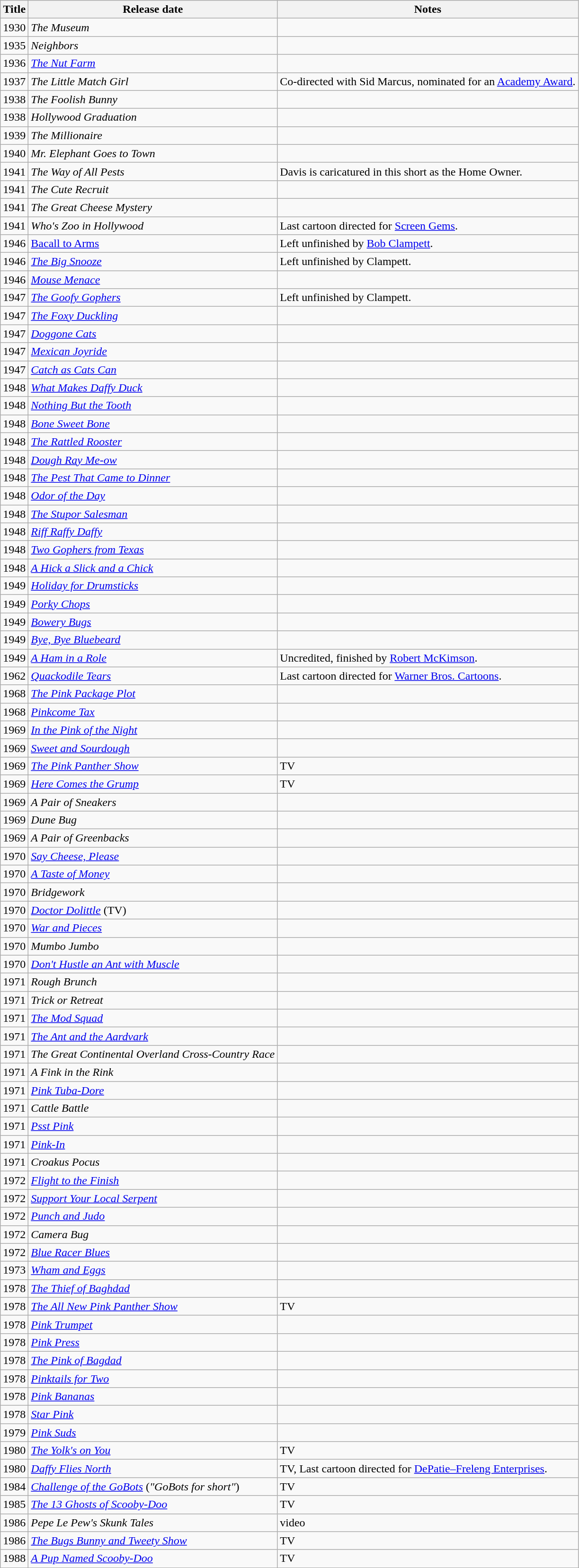<table class="wikitable">
<tr>
<th>Title</th>
<th>Release date</th>
<th>Notes</th>
</tr>
<tr>
<td>1930</td>
<td><em>The Museum</em></td>
<td></td>
</tr>
<tr>
<td>1935</td>
<td><em>Neighbors</em></td>
<td></td>
</tr>
<tr>
<td>1936</td>
<td><em><a href='#'>The Nut Farm</a></em></td>
<td></td>
</tr>
<tr>
<td>1937</td>
<td><em>The Little Match Girl</em></td>
<td>Co-directed with Sid Marcus, nominated for an <a href='#'>Academy Award</a>.</td>
</tr>
<tr>
<td>1938</td>
<td><em>The Foolish Bunny</em></td>
<td></td>
</tr>
<tr>
<td>1938</td>
<td><em>Hollywood Graduation</em></td>
<td></td>
</tr>
<tr>
<td>1939</td>
<td><em>The Millionaire</em></td>
<td></td>
</tr>
<tr>
<td>1940</td>
<td><em>Mr. Elephant Goes to Town</em></td>
<td></td>
</tr>
<tr>
<td>1941</td>
<td><em>The Way of All Pests</em></td>
<td>Davis is caricatured in this short as the Home Owner.</td>
</tr>
<tr>
<td>1941</td>
<td><em>The Cute Recruit</em></td>
<td></td>
</tr>
<tr>
<td>1941</td>
<td><em>The Great Cheese Mystery</em></td>
<td></td>
</tr>
<tr>
<td>1941</td>
<td><em>Who's Zoo in Hollywood</em></td>
<td>Last cartoon directed for <a href='#'>Screen Gems</a>.</td>
</tr>
<tr>
<td>1946</td>
<td><a href='#'>Bacall to Arms</a></td>
<td>Left unfinished by <a href='#'>Bob Clampett</a>.</td>
</tr>
<tr>
<td>1946</td>
<td><a href='#'><em>The Big Snooze</em></a></td>
<td>Left unfinished by Clampett.</td>
</tr>
<tr>
<td>1946</td>
<td><em><a href='#'>Mouse Menace</a></em></td>
<td></td>
</tr>
<tr>
<td>1947</td>
<td><em><a href='#'>The Goofy Gophers</a></em></td>
<td>Left unfinished by Clampett.</td>
</tr>
<tr>
<td>1947</td>
<td><em><a href='#'>The Foxy Duckling</a></em></td>
<td></td>
</tr>
<tr>
<td>1947</td>
<td><em><a href='#'>Doggone Cats</a></em></td>
<td></td>
</tr>
<tr>
<td>1947</td>
<td><em><a href='#'>Mexican Joyride</a></em></td>
<td></td>
</tr>
<tr>
<td>1947</td>
<td><em><a href='#'>Catch as Cats Can</a></em></td>
<td></td>
</tr>
<tr>
<td>1948</td>
<td><em><a href='#'>What Makes Daffy Duck</a></em></td>
<td></td>
</tr>
<tr>
<td>1948</td>
<td><em><a href='#'>Nothing But the Tooth</a></em></td>
<td></td>
</tr>
<tr>
<td>1948</td>
<td><em><a href='#'>Bone Sweet Bone</a></em></td>
<td></td>
</tr>
<tr>
<td>1948</td>
<td><em><a href='#'>The Rattled Rooster</a></em></td>
<td></td>
</tr>
<tr>
<td>1948</td>
<td><em><a href='#'>Dough Ray Me-ow</a></em></td>
<td></td>
</tr>
<tr>
<td>1948</td>
<td><em><a href='#'>The Pest That Came to Dinner</a></em></td>
<td></td>
</tr>
<tr>
<td>1948</td>
<td><em><a href='#'>Odor of the Day</a></em></td>
<td></td>
</tr>
<tr>
<td>1948</td>
<td><em><a href='#'>The Stupor Salesman</a></em></td>
<td></td>
</tr>
<tr>
<td>1948</td>
<td><em><a href='#'>Riff Raffy Daffy</a></em></td>
<td></td>
</tr>
<tr>
<td>1948</td>
<td><em><a href='#'>Two Gophers from Texas</a></em></td>
<td></td>
</tr>
<tr>
<td>1948</td>
<td><em><a href='#'>A Hick a Slick and a Chick</a></em></td>
<td></td>
</tr>
<tr>
<td>1949</td>
<td><em><a href='#'>Holiday for Drumsticks</a></em></td>
<td></td>
</tr>
<tr>
<td>1949</td>
<td><em><a href='#'>Porky Chops</a></em></td>
<td></td>
</tr>
<tr>
<td>1949</td>
<td><em><a href='#'>Bowery Bugs</a></em></td>
<td></td>
</tr>
<tr>
<td>1949</td>
<td><em><a href='#'>Bye, Bye Bluebeard</a></em></td>
<td></td>
</tr>
<tr>
<td>1949</td>
<td><a href='#'><em>A Ham in a Role</em></a></td>
<td>Uncredited, finished by <a href='#'>Robert McKimson</a>.</td>
</tr>
<tr>
<td>1962</td>
<td><em><a href='#'>Quackodile Tears</a></em></td>
<td>Last cartoon directed for <a href='#'>Warner Bros. Cartoons</a>.</td>
</tr>
<tr>
<td>1968</td>
<td><em><a href='#'>The Pink Package Plot</a></em></td>
<td></td>
</tr>
<tr>
<td>1968</td>
<td><em><a href='#'>Pinkcome Tax</a></em></td>
<td></td>
</tr>
<tr>
<td>1969</td>
<td><em><a href='#'>In the Pink of the Night</a></em></td>
<td></td>
</tr>
<tr>
<td>1969</td>
<td><em><a href='#'>Sweet and Sourdough</a></em></td>
<td></td>
</tr>
<tr>
<td>1969</td>
<td><em><a href='#'>The Pink Panther Show</a></em></td>
<td>TV</td>
</tr>
<tr>
<td>1969</td>
<td><em><a href='#'>Here Comes the Grump</a></em></td>
<td>TV</td>
</tr>
<tr>
<td>1969</td>
<td><em>A Pair of Sneakers</em></td>
<td></td>
</tr>
<tr>
<td>1969</td>
<td><em>Dune Bug</em></td>
<td></td>
</tr>
<tr>
<td>1969</td>
<td><em>A Pair of Greenbacks</em></td>
<td></td>
</tr>
<tr>
<td>1970</td>
<td><em><a href='#'>Say Cheese, Please</a></em></td>
<td></td>
</tr>
<tr>
<td>1970</td>
<td><em><a href='#'>A Taste of Money</a></em></td>
<td></td>
</tr>
<tr>
<td>1970</td>
<td><em>Bridgework</em></td>
<td></td>
</tr>
<tr>
<td>1970</td>
<td><em><a href='#'>Doctor Dolittle</a></em> (TV)</td>
<td></td>
</tr>
<tr>
<td>1970</td>
<td><em><a href='#'>War and Pieces</a></em></td>
<td></td>
</tr>
<tr>
<td>1970</td>
<td><em>Mumbo Jumbo</em></td>
<td></td>
</tr>
<tr>
<td>1970</td>
<td><em><a href='#'>Don't Hustle an Ant with Muscle</a></em></td>
<td></td>
</tr>
<tr>
<td>1971</td>
<td><em>Rough Brunch</em></td>
<td></td>
</tr>
<tr>
<td>1971</td>
<td><em>Trick or Retreat</em></td>
<td></td>
</tr>
<tr>
<td>1971</td>
<td><em><a href='#'>The Mod Squad</a></em></td>
<td></td>
</tr>
<tr>
<td>1971</td>
<td><em><a href='#'>The Ant and the Aardvark</a></em></td>
<td></td>
</tr>
<tr>
<td>1971</td>
<td><em>The Great Continental Overland Cross-Country Race</em></td>
<td></td>
</tr>
<tr>
<td>1971</td>
<td><em>A Fink in the Rink</em></td>
<td></td>
</tr>
<tr>
<td>1971</td>
<td><em><a href='#'>Pink Tuba-Dore</a></em></td>
<td></td>
</tr>
<tr>
<td>1971</td>
<td><em>Cattle Battle</em></td>
<td></td>
</tr>
<tr>
<td>1971</td>
<td><em><a href='#'>Psst Pink</a></em></td>
<td></td>
</tr>
<tr>
<td>1971</td>
<td><em><a href='#'>Pink-In</a></em></td>
<td></td>
</tr>
<tr>
<td>1971</td>
<td><em>Croakus Pocus</em></td>
<td></td>
</tr>
<tr>
<td>1972</td>
<td><em><a href='#'>Flight to the Finish</a></em></td>
<td></td>
</tr>
<tr>
<td>1972</td>
<td><em><a href='#'>Support Your Local Serpent</a></em></td>
<td></td>
</tr>
<tr>
<td>1972</td>
<td><em><a href='#'>Punch and Judo</a></em></td>
<td></td>
</tr>
<tr>
<td>1972</td>
<td><em>Camera Bug</em></td>
<td></td>
</tr>
<tr>
<td>1972</td>
<td><em><a href='#'>Blue Racer Blues</a></em></td>
<td></td>
</tr>
<tr>
<td>1973</td>
<td><em><a href='#'>Wham and Eggs</a></em></td>
<td></td>
</tr>
<tr>
<td>1978</td>
<td><em><a href='#'>The Thief of Baghdad</a></em></td>
<td></td>
</tr>
<tr>
<td>1978</td>
<td><em><a href='#'>The All New Pink Panther Show</a></em></td>
<td>TV</td>
</tr>
<tr>
<td>1978</td>
<td><em><a href='#'>Pink Trumpet</a></em></td>
<td></td>
</tr>
<tr>
<td>1978</td>
<td><em><a href='#'>Pink Press</a></em></td>
<td></td>
</tr>
<tr>
<td>1978</td>
<td><em><a href='#'>The Pink of Bagdad</a></em></td>
<td></td>
</tr>
<tr>
<td>1978</td>
<td><em><a href='#'>Pinktails for Two</a></em></td>
<td></td>
</tr>
<tr>
<td>1978</td>
<td><em><a href='#'>Pink Bananas</a></em></td>
<td></td>
</tr>
<tr>
<td>1978</td>
<td><em><a href='#'>Star Pink</a></em></td>
<td></td>
</tr>
<tr>
<td>1979</td>
<td><em><a href='#'>Pink Suds</a></em></td>
<td></td>
</tr>
<tr>
<td>1980</td>
<td><em><a href='#'>The Yolk's on You</a></em></td>
<td>TV</td>
</tr>
<tr>
<td>1980</td>
<td><em><a href='#'>Daffy Flies North</a></em></td>
<td>TV, Last cartoon directed for <a href='#'>DePatie–Freleng Enterprises</a>.</td>
</tr>
<tr>
<td>1984</td>
<td><em><a href='#'>Challenge of the GoBots</a></em> (<em>"GoBots for short"</em>)</td>
<td>TV</td>
</tr>
<tr>
<td>1985</td>
<td><em><a href='#'>The 13 Ghosts of Scooby-Doo</a></em></td>
<td>TV</td>
</tr>
<tr>
<td>1986</td>
<td><em>Pepe Le Pew's Skunk Tales</em></td>
<td>video</td>
</tr>
<tr>
<td>1986</td>
<td><em><a href='#'>The Bugs Bunny and Tweety Show</a></em></td>
<td>TV</td>
</tr>
<tr>
<td>1988</td>
<td><em><a href='#'>A Pup Named Scooby-Doo</a></em></td>
<td>TV</td>
</tr>
<tr>
</tr>
</table>
